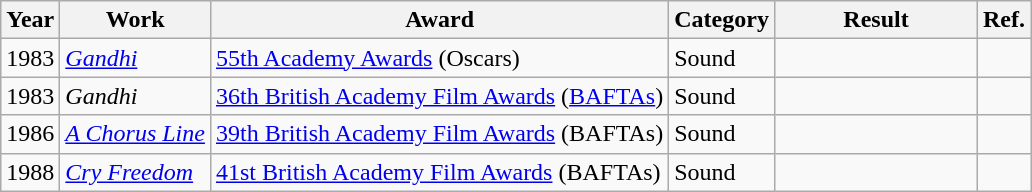<table class="wikitable plainrowheaders">
<tr>
<th>Year</th>
<th>Work</th>
<th>Award</th>
<th>Category</th>
<th style="min-width: 8em">Result</th>
<th>Ref.</th>
</tr>
<tr>
<td>1983</td>
<td><em><a href='#'>Gandhi</a></em></td>
<td><a href='#'>55th Academy Awards</a> (Oscars)</td>
<td>Sound</td>
<td></td>
<td></td>
</tr>
<tr>
<td>1983</td>
<td><em>Gandhi</em></td>
<td><a href='#'>36th British Academy Film Awards</a> (<a href='#'>BAFTAs</a>)</td>
<td>Sound</td>
<td></td>
<td></td>
</tr>
<tr>
<td>1986</td>
<td><em><a href='#'>A Chorus Line</a></em></td>
<td><a href='#'>39th British Academy Film Awards</a> (BAFTAs)</td>
<td>Sound</td>
<td></td>
<td></td>
</tr>
<tr>
<td>1988</td>
<td><em><a href='#'>Cry Freedom</a></em></td>
<td><a href='#'>41st British Academy Film Awards</a> (BAFTAs)</td>
<td>Sound</td>
<td></td>
<td></td>
</tr>
</table>
